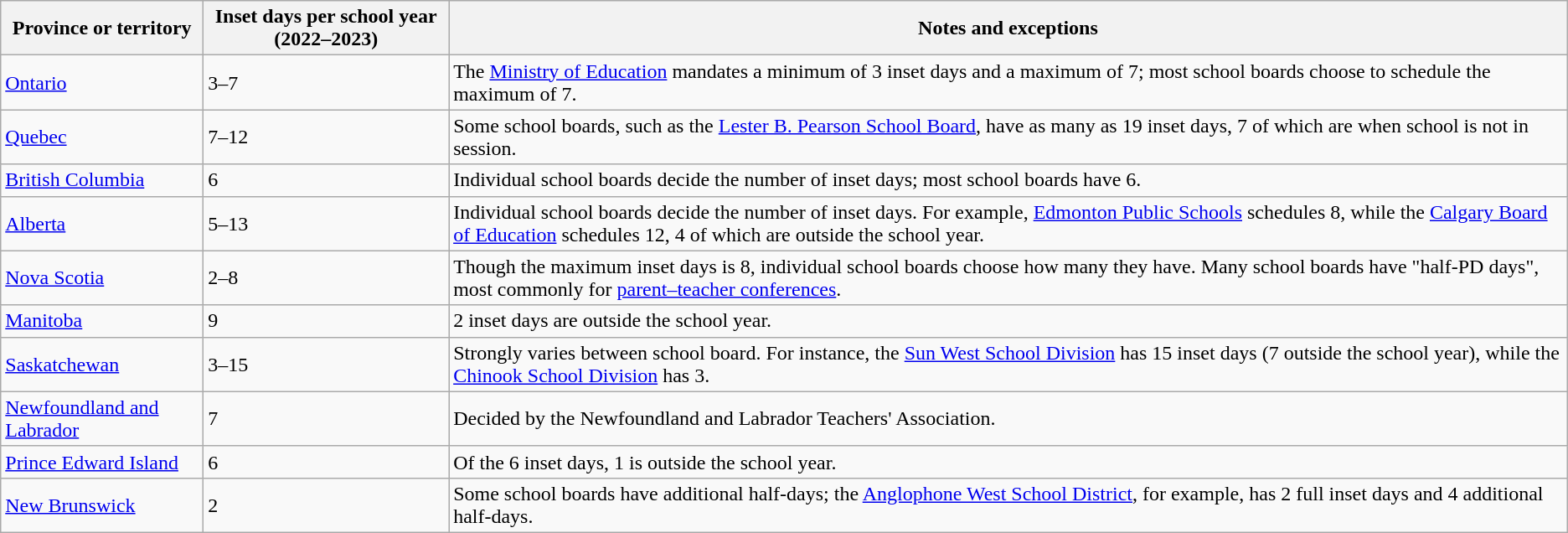<table class="wikitable">
<tr>
<th>Province or territory</th>
<th>Inset days per school year (2022–2023)</th>
<th>Notes and exceptions</th>
</tr>
<tr>
<td><a href='#'>Ontario</a></td>
<td>3–7</td>
<td>The <a href='#'>Ministry of Education</a> mandates a minimum of 3 inset days and a maximum of 7; most school boards choose to schedule the maximum of 7.</td>
</tr>
<tr>
<td><a href='#'>Quebec</a></td>
<td>7–12</td>
<td>Some school boards, such as the <a href='#'>Lester B. Pearson School Board</a>, have as many as 19 inset days, 7 of which are when school is not in session.</td>
</tr>
<tr>
<td><a href='#'>British Columbia</a></td>
<td>6</td>
<td>Individual school boards decide the number of inset days; most school boards have 6.</td>
</tr>
<tr>
<td><a href='#'>Alberta</a></td>
<td>5–13</td>
<td>Individual school boards decide the number of inset days. For example, <a href='#'>Edmonton Public Schools</a> schedules 8, while the <a href='#'>Calgary Board of Education</a> schedules 12, 4 of which are outside the school year.</td>
</tr>
<tr>
<td><a href='#'>Nova Scotia</a></td>
<td>2–8</td>
<td>Though the maximum inset days is 8, individual school boards choose how many they have. Many school boards have "half-PD days", most commonly for <a href='#'>parent–teacher conferences</a>.</td>
</tr>
<tr>
<td><a href='#'>Manitoba</a></td>
<td>9</td>
<td>2 inset days are outside the school year.</td>
</tr>
<tr>
<td><a href='#'>Saskatchewan</a></td>
<td>3–15</td>
<td>Strongly varies between school board. For instance, the <a href='#'>Sun West School Division</a> has 15 inset days (7 outside the school year), while the <a href='#'>Chinook School Division</a> has 3.</td>
</tr>
<tr>
<td><a href='#'>Newfoundland and Labrador</a></td>
<td>7</td>
<td>Decided by the Newfoundland and Labrador Teachers' Association.</td>
</tr>
<tr>
<td><a href='#'>Prince Edward Island</a></td>
<td>6</td>
<td>Of the 6 inset days, 1 is outside the school year.</td>
</tr>
<tr>
<td><a href='#'>New Brunswick</a></td>
<td>2</td>
<td>Some school boards have additional half-days; the <a href='#'>Anglophone West School District</a>, for example, has 2 full inset days and 4 additional half-days.</td>
</tr>
</table>
